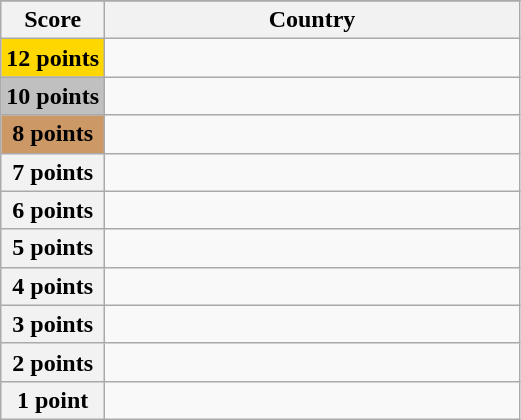<table class="wikitable">
<tr>
</tr>
<tr>
<th scope="col" width="20%">Score</th>
<th scope="col">Country</th>
</tr>
<tr>
<th scope="row" style="background:gold">12 points</th>
<td></td>
</tr>
<tr>
<th scope="row" style="background:silver">10 points</th>
<td></td>
</tr>
<tr>
<th scope="row" style="background:#CC9966">8 points</th>
<td></td>
</tr>
<tr>
<th scope="row">7 points</th>
<td></td>
</tr>
<tr>
<th scope="row">6 points</th>
<td></td>
</tr>
<tr>
<th scope="row">5 points</th>
<td></td>
</tr>
<tr>
<th scope="row">4 points</th>
<td></td>
</tr>
<tr>
<th scope="row">3 points</th>
<td></td>
</tr>
<tr>
<th scope="row">2 points</th>
<td></td>
</tr>
<tr>
<th scope="row">1 point</th>
<td></td>
</tr>
</table>
